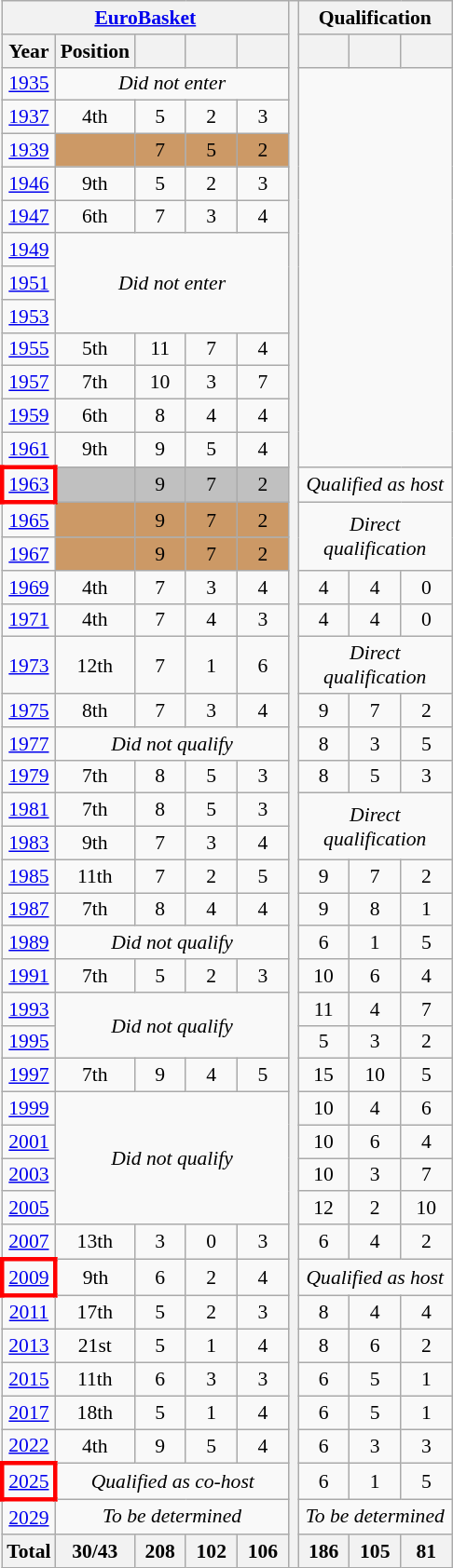<table class="wikitable" style="text-align: center;font-size:90%;">
<tr>
<th colspan=5><a href='#'>EuroBasket</a></th>
<th rowspan=46></th>
<th colspan=3>Qualification</th>
</tr>
<tr>
<th>Year</th>
<th>Position</th>
<th width=30></th>
<th width=30></th>
<th width=30></th>
<th width=30></th>
<th width=30></th>
<th width=30></th>
</tr>
<tr>
<td> <a href='#'>1935</a></td>
<td colspan=4><em>Did not enter</em></td>
</tr>
<tr>
<td> <a href='#'>1937</a></td>
<td>4th</td>
<td>5</td>
<td>2</td>
<td>3</td>
</tr>
<tr>
<td> <a href='#'>1939</a></td>
<td bgcolor=#cc9966></td>
<td bgcolor=#cc9966>7</td>
<td bgcolor=#cc9966>5</td>
<td bgcolor=#cc9966>2</td>
</tr>
<tr>
<td> <a href='#'>1946</a></td>
<td>9th</td>
<td>5</td>
<td>2</td>
<td>3</td>
</tr>
<tr>
<td> <a href='#'>1947</a></td>
<td>6th</td>
<td>7</td>
<td>3</td>
<td>4</td>
</tr>
<tr>
<td> <a href='#'>1949</a></td>
<td colspan=4 rowspan=3><em>Did not enter</em></td>
</tr>
<tr>
<td> <a href='#'>1951</a></td>
</tr>
<tr>
<td> <a href='#'>1953</a></td>
</tr>
<tr>
<td> <a href='#'>1955</a></td>
<td>5th</td>
<td>11</td>
<td>7</td>
<td>4</td>
</tr>
<tr>
<td> <a href='#'>1957</a></td>
<td>7th</td>
<td>10</td>
<td>3</td>
<td>7</td>
</tr>
<tr>
<td> <a href='#'>1959</a></td>
<td>6th</td>
<td>8</td>
<td>4</td>
<td>4</td>
</tr>
<tr>
<td> <a href='#'>1961</a></td>
<td>9th</td>
<td>9</td>
<td>5</td>
<td>4</td>
</tr>
<tr>
<td style="border: 3px solid red"> <a href='#'>1963</a></td>
<td bgcolor=silver></td>
<td bgcolor=silver>9</td>
<td bgcolor=silver>7</td>
<td bgcolor=silver>2</td>
<td colspan=3><em>Qualified as host</em></td>
</tr>
<tr>
<td> <a href='#'>1965</a></td>
<td bgcolor=#cc9966></td>
<td bgcolor=#cc9966>9</td>
<td bgcolor=#cc9966>7</td>
<td bgcolor=#cc9966>2</td>
<td colspan=3 rowspan=2><em>Direct qualification</em></td>
</tr>
<tr>
<td> <a href='#'>1967</a></td>
<td bgcolor=#cc9966></td>
<td bgcolor=#cc9966>9</td>
<td bgcolor=#cc9966>7</td>
<td bgcolor=#cc9966>2</td>
</tr>
<tr>
<td> <a href='#'>1969</a></td>
<td>4th</td>
<td>7</td>
<td>3</td>
<td>4</td>
<td>4</td>
<td>4</td>
<td>0</td>
</tr>
<tr>
<td> <a href='#'>1971</a></td>
<td>4th</td>
<td>7</td>
<td>4</td>
<td>3</td>
<td>4</td>
<td>4</td>
<td>0</td>
</tr>
<tr>
<td> <a href='#'>1973</a></td>
<td>12th</td>
<td>7</td>
<td>1</td>
<td>6</td>
<td colspan=3><em>Direct qualification</em></td>
</tr>
<tr>
<td> <a href='#'>1975</a></td>
<td>8th</td>
<td>7</td>
<td>3</td>
<td>4</td>
<td>9</td>
<td>7</td>
<td>2</td>
</tr>
<tr>
<td> <a href='#'>1977</a></td>
<td colspan=4><em>Did not qualify</em></td>
<td>8</td>
<td>3</td>
<td>5</td>
</tr>
<tr>
<td> <a href='#'>1979</a></td>
<td>7th</td>
<td>8</td>
<td>5</td>
<td>3</td>
<td>8</td>
<td>5</td>
<td>3</td>
</tr>
<tr>
<td> <a href='#'>1981</a></td>
<td>7th</td>
<td>8</td>
<td>5</td>
<td>3</td>
<td colspan=3 rowspan=2><em>Direct qualification</em></td>
</tr>
<tr>
<td> <a href='#'>1983</a></td>
<td>9th</td>
<td>7</td>
<td>3</td>
<td>4</td>
</tr>
<tr>
<td> <a href='#'>1985</a></td>
<td>11th</td>
<td>7</td>
<td>2</td>
<td>5</td>
<td>9</td>
<td>7</td>
<td>2</td>
</tr>
<tr>
<td> <a href='#'>1987</a></td>
<td>7th</td>
<td>8</td>
<td>4</td>
<td>4</td>
<td>9</td>
<td>8</td>
<td>1</td>
</tr>
<tr>
<td> <a href='#'>1989</a></td>
<td colspan=4><em>Did not qualify</em></td>
<td>6</td>
<td>1</td>
<td>5</td>
</tr>
<tr>
<td> <a href='#'>1991</a></td>
<td>7th</td>
<td>5</td>
<td>2</td>
<td>3</td>
<td>10</td>
<td>6</td>
<td>4</td>
</tr>
<tr>
<td> <a href='#'>1993</a></td>
<td colspan=4 rowspan=2><em>Did not qualify</em></td>
<td>11</td>
<td>4</td>
<td>7</td>
</tr>
<tr>
<td> <a href='#'>1995</a></td>
<td>5</td>
<td>3</td>
<td>2</td>
</tr>
<tr>
<td> <a href='#'>1997</a></td>
<td>7th</td>
<td>9</td>
<td>4</td>
<td>5</td>
<td>15</td>
<td>10</td>
<td>5</td>
</tr>
<tr>
<td> <a href='#'>1999</a></td>
<td colspan=4 rowspan=4><em>Did not qualify</em></td>
<td>10</td>
<td>4</td>
<td>6</td>
</tr>
<tr>
<td> <a href='#'>2001</a></td>
<td>10</td>
<td>6</td>
<td>4</td>
</tr>
<tr>
<td> <a href='#'>2003</a></td>
<td>10</td>
<td>3</td>
<td>7</td>
</tr>
<tr>
<td> <a href='#'>2005</a></td>
<td>12</td>
<td>2</td>
<td>10</td>
</tr>
<tr>
<td> <a href='#'>2007</a></td>
<td>13th</td>
<td>3</td>
<td>0</td>
<td>3</td>
<td>6</td>
<td>4</td>
<td>2</td>
</tr>
<tr>
<td style="border: 3px solid red"> <a href='#'>2009</a></td>
<td>9th</td>
<td>6</td>
<td>2</td>
<td>4</td>
<td colspan=3><em>Qualified as host</em></td>
</tr>
<tr>
<td> <a href='#'>2011</a></td>
<td>17th</td>
<td>5</td>
<td>2</td>
<td>3</td>
<td>8</td>
<td>4</td>
<td>4</td>
</tr>
<tr>
<td> <a href='#'>2013</a></td>
<td>21st</td>
<td>5</td>
<td>1</td>
<td>4</td>
<td>8</td>
<td>6</td>
<td>2</td>
</tr>
<tr>
<td> <a href='#'>2015</a></td>
<td>11th</td>
<td>6</td>
<td>3</td>
<td>3</td>
<td>6</td>
<td>5</td>
<td>1</td>
</tr>
<tr>
<td> <a href='#'>2017</a></td>
<td>18th</td>
<td>5</td>
<td>1</td>
<td>4</td>
<td>6</td>
<td>5</td>
<td>1</td>
</tr>
<tr>
<td> <a href='#'>2022</a></td>
<td>4th</td>
<td>9</td>
<td>5</td>
<td>4</td>
<td>6</td>
<td>3</td>
<td>3</td>
</tr>
<tr>
<td style="border: 3px solid red"> <a href='#'>2025</a></td>
<td colspan=4><em>Qualified as co-host</em></td>
<td>6</td>
<td>1</td>
<td>5</td>
</tr>
<tr>
<td> <a href='#'>2029</a></td>
<td colspan=4><em>To be determined</em></td>
<td colspan=3><em>To be determined</em></td>
</tr>
<tr>
<th>Total</th>
<th>30/43</th>
<th>208</th>
<th>102</th>
<th>106</th>
<th>186</th>
<th>105</th>
<th>81</th>
</tr>
</table>
